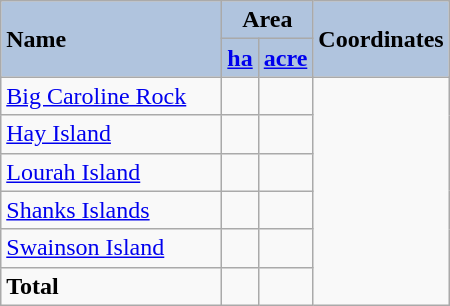<table class="wikitable">
<tr>
<th width="140" style="text-align:left;background-color:#B0C4DE;" rowspan=2>Name</th>
<th style="background-color:#B0C4DE;" colspan=2>Area</th>
<th style="text-align:left;background-color:#B0C4DE;" rowspan=2>Coordinates</th>
</tr>
<tr>
<th style="background-color:#B0C4DE;"><a href='#'>ha</a></th>
<th style="background-color:#B0C4DE;"><a href='#'>acre</a></th>
</tr>
<tr>
<td><a href='#'>Big Caroline Rock</a></td>
<td></td>
<td></td>
</tr>
<tr>
<td><a href='#'>Hay Island</a></td>
<td></td>
<td></td>
</tr>
<tr>
<td><a href='#'>Lourah Island</a></td>
<td></td>
<td></td>
</tr>
<tr>
<td><a href='#'>Shanks Islands</a></td>
<td></td>
<td></td>
</tr>
<tr>
<td><a href='#'>Swainson Island</a></td>
<td></td>
<td></td>
</tr>
<tr>
<td><strong>Total</strong></td>
<td></td>
<td></td>
</tr>
</table>
